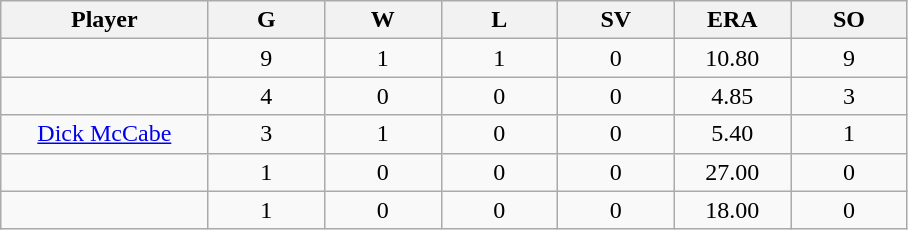<table class="wikitable sortable">
<tr>
<th bgcolor="#DDDDFF" width="16%">Player</th>
<th bgcolor="#DDDDFF" width="9%">G</th>
<th bgcolor="#DDDDFF" width="9%">W</th>
<th bgcolor="#DDDDFF" width="9%">L</th>
<th bgcolor="#DDDDFF" width="9%">SV</th>
<th bgcolor="#DDDDFF" width="9%">ERA</th>
<th bgcolor="#DDDDFF" width="9%">SO</th>
</tr>
<tr align="center">
<td></td>
<td>9</td>
<td>1</td>
<td>1</td>
<td>0</td>
<td>10.80</td>
<td>9</td>
</tr>
<tr align="center">
<td></td>
<td>4</td>
<td>0</td>
<td>0</td>
<td>0</td>
<td>4.85</td>
<td>3</td>
</tr>
<tr align="center">
<td><a href='#'>Dick McCabe</a></td>
<td>3</td>
<td>1</td>
<td>0</td>
<td>0</td>
<td>5.40</td>
<td>1</td>
</tr>
<tr align="center">
<td></td>
<td>1</td>
<td>0</td>
<td>0</td>
<td>0</td>
<td>27.00</td>
<td>0</td>
</tr>
<tr align="center">
<td></td>
<td>1</td>
<td>0</td>
<td>0</td>
<td>0</td>
<td>18.00</td>
<td>0</td>
</tr>
</table>
